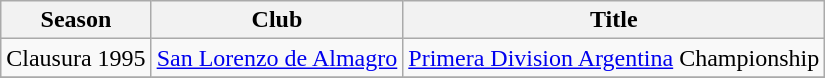<table class="wikitable" style="text-align: center;">
<tr>
<th>Season</th>
<th>Club</th>
<th>Title</th>
</tr>
<tr>
<td>Clausura 1995</td>
<td><a href='#'>San Lorenzo de Almagro</a></td>
<td><a href='#'>Primera Division Argentina</a> Championship</td>
</tr>
<tr>
</tr>
</table>
